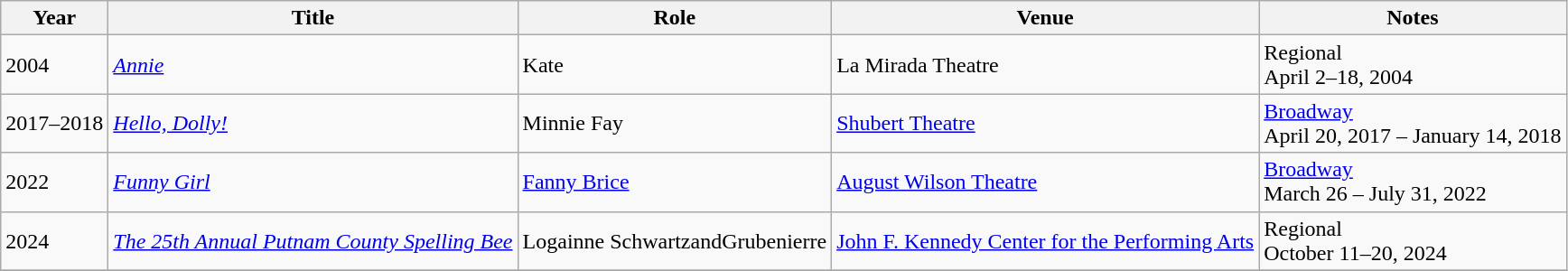<table class="wikitable">
<tr>
<th>Year</th>
<th>Title</th>
<th>Role</th>
<th>Venue</th>
<th>Notes</th>
</tr>
<tr>
<td>2004</td>
<td><em><a href='#'>Annie</a></em></td>
<td>Kate</td>
<td>La Mirada Theatre</td>
<td>Regional<br>April 2–18, 2004</td>
</tr>
<tr>
<td>2017–2018</td>
<td><em><a href='#'>Hello, Dolly!</a></em></td>
<td>Minnie Fay</td>
<td><a href='#'>Shubert Theatre</a></td>
<td><a href='#'>Broadway</a><br>April 20, 2017 – January 14, 2018</td>
</tr>
<tr>
<td>2022</td>
<td><em><a href='#'>Funny Girl</a></em></td>
<td><a href='#'>Fanny Brice</a></td>
<td><a href='#'>August Wilson Theatre</a></td>
<td><a href='#'>Broadway</a><br>March 26 – July 31, 2022</td>
</tr>
<tr>
<td>2024</td>
<td><em><a href='#'>The 25th Annual Putnam County Spelling Bee</a></em></td>
<td>Logainne SchwartzandGrubenierre</td>
<td><a href='#'>John F. Kennedy Center for the Performing Arts</a></td>
<td>Regional<br>October 11–20, 2024</td>
</tr>
<tr>
</tr>
</table>
